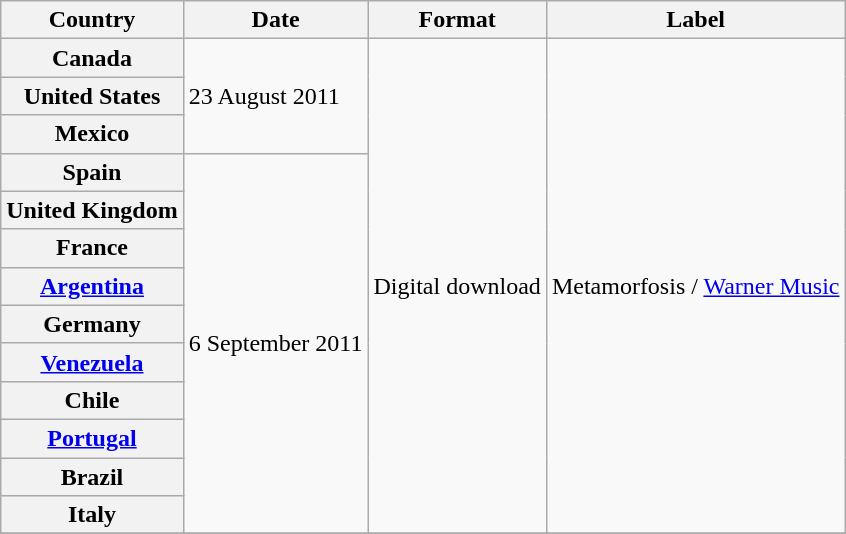<table class="wikitable plainrowheaders">
<tr>
<th scope="col">Country</th>
<th scope="col">Date</th>
<th scope="col">Format</th>
<th scope="col">Label</th>
</tr>
<tr>
<th scope="row">Canada</th>
<td rowspan="3">23 August 2011</td>
<td rowspan="13">Digital download</td>
<td rowspan="13">Metamorfosis / <a href='#'>Warner Music</a></td>
</tr>
<tr>
<th scope="row">United States</th>
</tr>
<tr>
<th scope="row">Mexico</th>
</tr>
<tr>
<th scope="row">Spain</th>
<td rowspan="10">6 September 2011</td>
</tr>
<tr>
<th scope="row">United Kingdom</th>
</tr>
<tr>
<th scope="row">France</th>
</tr>
<tr>
<th scope="row"><a href='#'>Argentina</a></th>
</tr>
<tr>
<th scope="row">Germany</th>
</tr>
<tr>
<th scope="row"><a href='#'>Venezuela</a></th>
</tr>
<tr>
<th scope="row">Chile</th>
</tr>
<tr>
<th scope="row"><a href='#'>Portugal</a></th>
</tr>
<tr>
<th scope="row">Brazil</th>
</tr>
<tr>
<th scope="row">Italy</th>
</tr>
<tr>
</tr>
</table>
